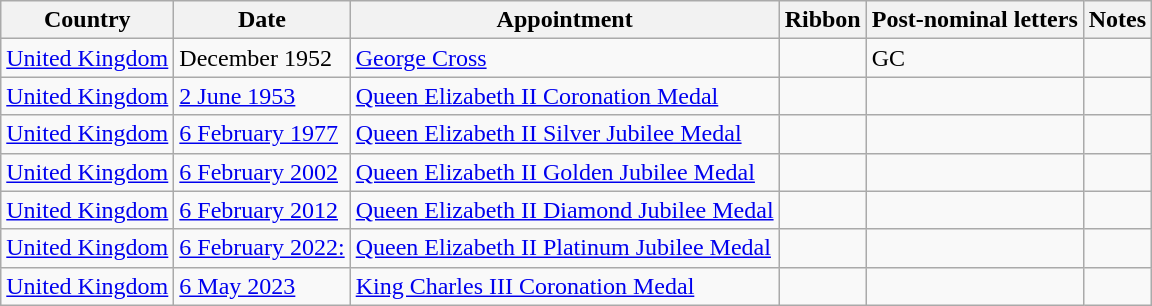<table class="wikitable sortable">
<tr>
<th>Country</th>
<th>Date</th>
<th>Appointment</th>
<th>Ribbon</th>
<th>Post-nominal letters</th>
<th>Notes</th>
</tr>
<tr>
<td><a href='#'>United Kingdom</a></td>
<td>December 1952</td>
<td><a href='#'>George Cross</a></td>
<td></td>
<td>GC</td>
<td></td>
</tr>
<tr>
<td><a href='#'>United Kingdom</a></td>
<td><a href='#'>2 June 1953</a></td>
<td><a href='#'>Queen Elizabeth II Coronation Medal</a></td>
<td></td>
<td></td>
<td></td>
</tr>
<tr>
<td><a href='#'>United Kingdom</a></td>
<td><a href='#'>6 February 1977</a></td>
<td><a href='#'>Queen Elizabeth II Silver Jubilee Medal</a></td>
<td></td>
<td></td>
<td></td>
</tr>
<tr>
<td><a href='#'>United Kingdom</a></td>
<td><a href='#'>6 February 2002</a></td>
<td><a href='#'>Queen Elizabeth II Golden Jubilee Medal</a></td>
<td></td>
<td></td>
<td></td>
</tr>
<tr>
<td><a href='#'>United Kingdom</a></td>
<td><a href='#'>6 February 2012</a></td>
<td><a href='#'>Queen Elizabeth II Diamond Jubilee Medal</a></td>
<td></td>
<td></td>
<td></td>
</tr>
<tr>
<td><a href='#'>United Kingdom</a></td>
<td><a href='#'>6 February 2022:</a></td>
<td><a href='#'>Queen Elizabeth II Platinum Jubilee Medal</a></td>
<td></td>
<td></td>
<td></td>
</tr>
<tr>
<td><a href='#'>United Kingdom</a></td>
<td><a href='#'>6 May 2023</a></td>
<td><a href='#'>King Charles III Coronation Medal</a></td>
<td></td>
<td></td>
<td></td>
</tr>
</table>
